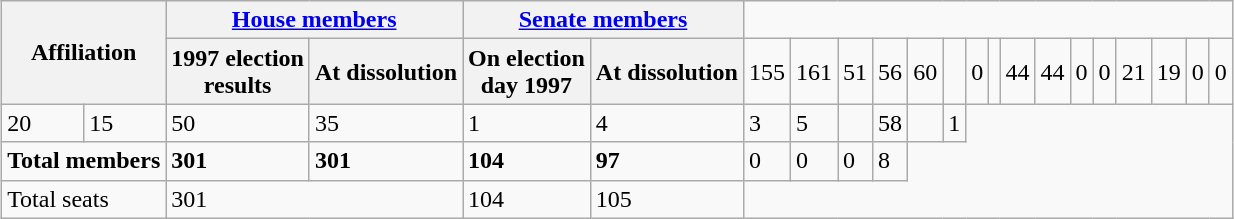<table class="wikitable" style="margin:1em auto;">
<tr>
<th colspan=2 rowspan=2>Affiliation</th>
<th colspan=2><a href='#'>House members</a></th>
<th colspan=2><a href='#'>Senate members</a></th>
</tr>
<tr>
<th>1997 election<br>results</th>
<th>At dissolution</th>
<th>On election<br>day 1997</th>
<th>At dissolution<br></th>
<td>155</td>
<td>161</td>
<td>51</td>
<td>56<br></td>
<td>60</td>
<td></td>
<td>0</td>
<td><br></td>
<td>44</td>
<td>44</td>
<td>0</td>
<td>0<br></td>
<td>21</td>
<td>19</td>
<td>0</td>
<td>0</td>
</tr>
<tr>
<td>20</td>
<td>15</td>
<td>50</td>
<td>35<br></td>
<td>1</td>
<td>4</td>
<td>3</td>
<td>5<br></td>
<td></td>
<td>58</td>
<td></td>
<td>1</td>
</tr>
<tr>
<td colspan=2><strong>Total members</strong></td>
<td><strong>301</strong></td>
<td><strong>301</strong></td>
<td><strong>104</strong></td>
<td><strong>97</strong><br></td>
<td>0</td>
<td>0</td>
<td>0</td>
<td>8</td>
</tr>
<tr>
<td colspan=2>Total seats</td>
<td colspan=2>301</td>
<td>104</td>
<td>105</td>
</tr>
</table>
